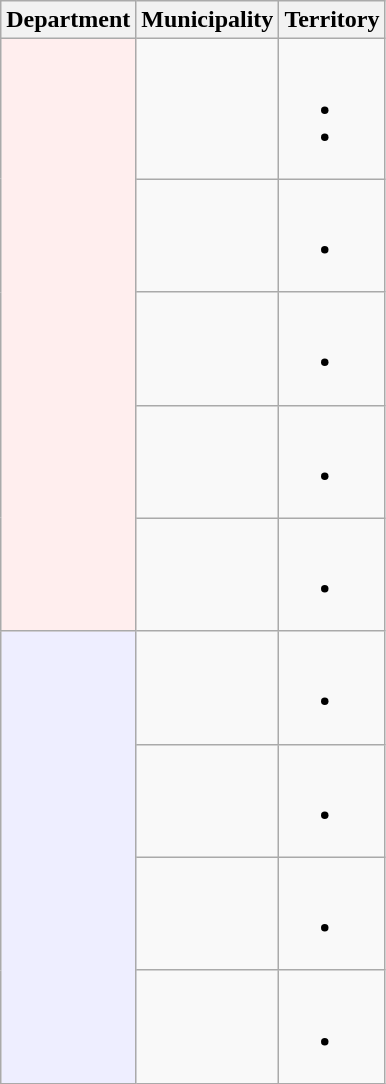<table class="wikitable sortable">
<tr>
<th>Department</th>
<th>Municipality</th>
<th>Territory</th>
</tr>
<tr>
<td rowspan="5" style="background:#FEE"><strong></strong></td>
<td> </td>
<td><br><ul><li></li><li></li></ul></td>
</tr>
<tr>
<td> </td>
<td><br><ul><li></li></ul></td>
</tr>
<tr>
<td> </td>
<td><br><ul><li></li></ul></td>
</tr>
<tr>
<td> </td>
<td><br><ul><li></li></ul></td>
</tr>
<tr>
<td> </td>
<td><br><ul><li></li></ul></td>
</tr>
<tr>
<td rowspan="4" style="background:#EEF"><strong></strong></td>
<td> </td>
<td><br><ul><li></li></ul></td>
</tr>
<tr>
<td> </td>
<td><br><ul><li></li></ul></td>
</tr>
<tr>
<td> </td>
<td><br><ul><li></li></ul></td>
</tr>
<tr>
<td> </td>
<td><br><ul><li></li></ul></td>
</tr>
</table>
